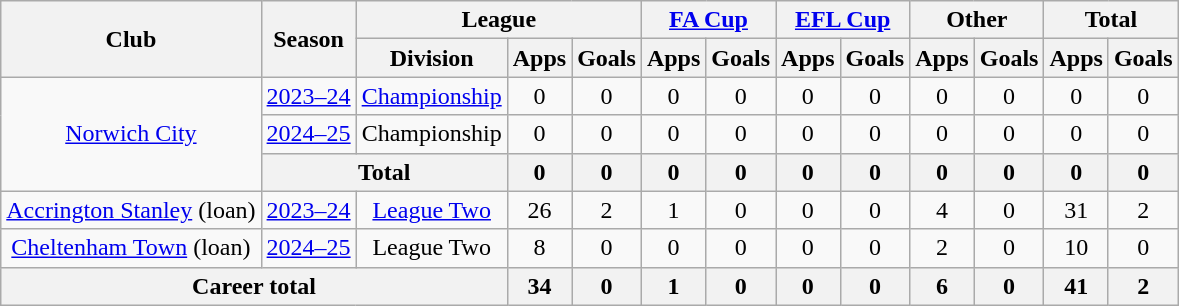<table class=wikitable style=text-align:center>
<tr>
<th rowspan=2>Club</th>
<th rowspan=2>Season</th>
<th colspan=3>League</th>
<th colspan=2><a href='#'>FA Cup</a></th>
<th colspan=2><a href='#'>EFL Cup</a></th>
<th colspan=2>Other</th>
<th colspan=2>Total</th>
</tr>
<tr>
<th>Division</th>
<th>Apps</th>
<th>Goals</th>
<th>Apps</th>
<th>Goals</th>
<th>Apps</th>
<th>Goals</th>
<th>Apps</th>
<th>Goals</th>
<th>Apps</th>
<th>Goals</th>
</tr>
<tr>
<td rowspan=3><a href='#'>Norwich City</a></td>
<td><a href='#'>2023–24</a></td>
<td><a href='#'>Championship</a></td>
<td>0</td>
<td>0</td>
<td>0</td>
<td>0</td>
<td>0</td>
<td>0</td>
<td>0</td>
<td>0</td>
<td>0</td>
<td>0</td>
</tr>
<tr>
<td><a href='#'>2024–25</a></td>
<td>Championship</td>
<td>0</td>
<td>0</td>
<td>0</td>
<td>0</td>
<td>0</td>
<td>0</td>
<td>0</td>
<td>0</td>
<td>0</td>
<td>0</td>
</tr>
<tr>
<th colspan="2">Total</th>
<th>0</th>
<th>0</th>
<th>0</th>
<th>0</th>
<th>0</th>
<th>0</th>
<th>0</th>
<th>0</th>
<th>0</th>
<th>0</th>
</tr>
<tr>
<td><a href='#'>Accrington Stanley</a>  (loan)</td>
<td><a href='#'>2023–24</a></td>
<td><a href='#'>League Two</a></td>
<td>26</td>
<td>2</td>
<td>1</td>
<td>0</td>
<td>0</td>
<td>0</td>
<td>4</td>
<td>0</td>
<td>31</td>
<td>2</td>
</tr>
<tr>
<td><a href='#'>Cheltenham Town</a>  (loan)</td>
<td><a href='#'>2024–25</a></td>
<td>League Two</td>
<td>8</td>
<td>0</td>
<td>0</td>
<td>0</td>
<td>0</td>
<td>0</td>
<td>2</td>
<td>0</td>
<td>10</td>
<td>0</td>
</tr>
<tr>
<th colspan="3">Career total</th>
<th>34</th>
<th>0</th>
<th>1</th>
<th>0</th>
<th>0</th>
<th>0</th>
<th>6</th>
<th>0</th>
<th>41</th>
<th>2</th>
</tr>
</table>
